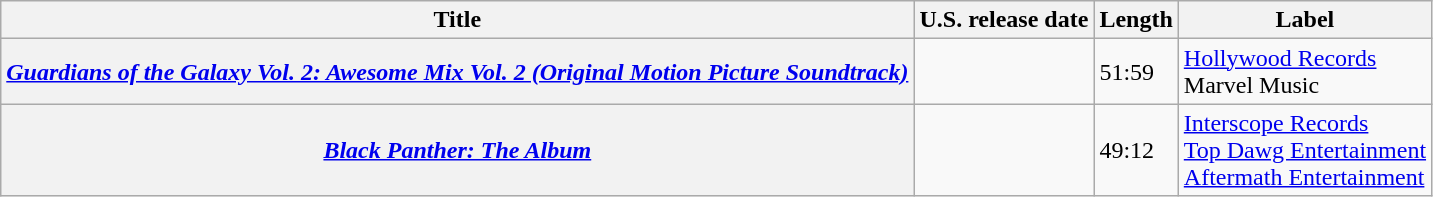<table class="wikitable plainrowheaders defaultleft col4center">
<tr>
<th scope="col">Title</th>
<th scope="col">U.S. release date</th>
<th scope="col">Length</th>
<th scope="col">Label</th>
</tr>
<tr>
<th scope="row"><em><a href='#'>Guardians of the Galaxy Vol. 2: Awesome Mix Vol. 2 (Original Motion Picture Soundtrack)</a></em></th>
<td></td>
<td>51:59</td>
<td><a href='#'>Hollywood Records</a><br>Marvel Music</td>
</tr>
<tr>
<th scope="row"><em><a href='#'>Black Panther: The Album</a></em></th>
<td></td>
<td>49:12</td>
<td><a href='#'>Interscope Records</a><br><a href='#'>Top Dawg Entertainment</a><br><a href='#'>Aftermath Entertainment</a></td>
</tr>
</table>
